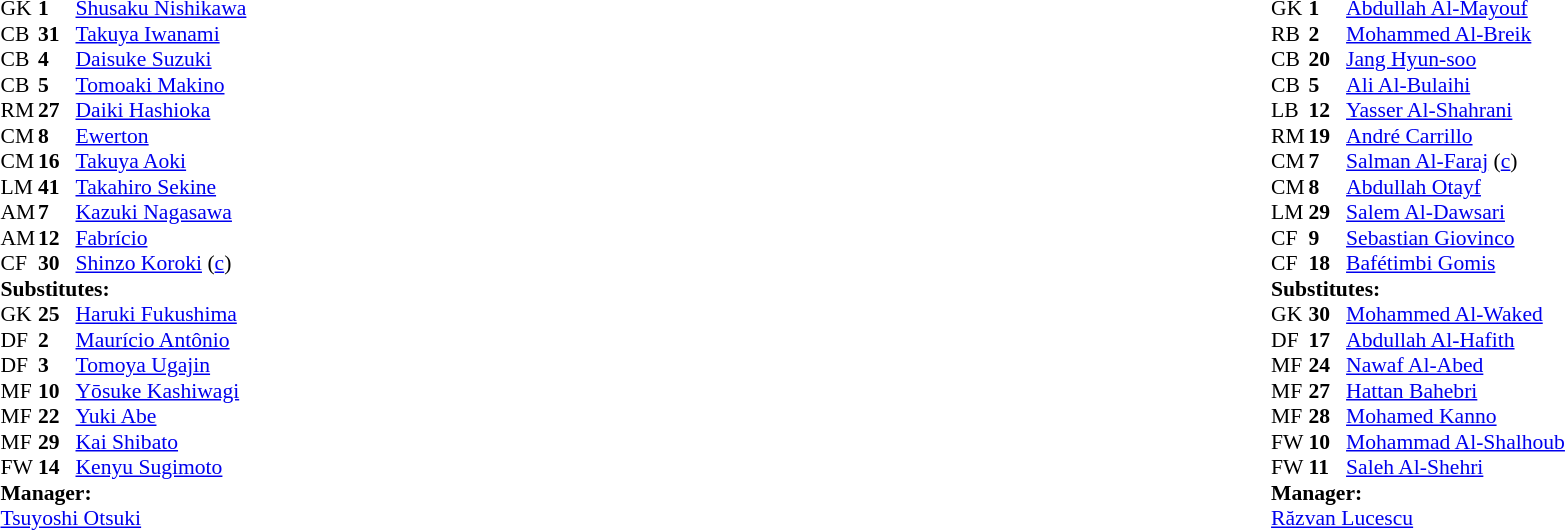<table width="100%">
<tr>
<td valign="top" width="40%"><br><table style="font-size:90%" cellspacing="0" cellpadding="0">
<tr>
<th width=25></th>
<th width=25></th>
</tr>
<tr>
<td>GK</td>
<td><strong>1</strong></td>
<td> <a href='#'>Shusaku Nishikawa</a></td>
</tr>
<tr>
<td>CB</td>
<td><strong>31</strong></td>
<td> <a href='#'>Takuya Iwanami</a></td>
<td></td>
</tr>
<tr>
<td>CB</td>
<td><strong>4</strong></td>
<td> <a href='#'>Daisuke Suzuki</a></td>
</tr>
<tr>
<td>CB</td>
<td><strong>5</strong></td>
<td> <a href='#'>Tomoaki Makino</a></td>
<td></td>
</tr>
<tr>
<td>RM</td>
<td><strong>27</strong></td>
<td> <a href='#'>Daiki Hashioka</a></td>
</tr>
<tr>
<td>CM</td>
<td><strong>8</strong></td>
<td> <a href='#'>Ewerton</a></td>
</tr>
<tr>
<td>CM</td>
<td><strong>16</strong></td>
<td> <a href='#'>Takuya Aoki</a></td>
<td></td>
<td></td>
</tr>
<tr>
<td>LM</td>
<td><strong>41</strong></td>
<td> <a href='#'>Takahiro Sekine</a></td>
<td></td>
</tr>
<tr>
<td>AM</td>
<td><strong>7</strong></td>
<td> <a href='#'>Kazuki Nagasawa</a></td>
<td></td>
<td></td>
</tr>
<tr>
<td>AM</td>
<td><strong>12</strong></td>
<td> <a href='#'>Fabrício</a></td>
<td></td>
<td></td>
</tr>
<tr>
<td>CF</td>
<td><strong>30</strong></td>
<td> <a href='#'>Shinzo Koroki</a> (<a href='#'>c</a>)</td>
</tr>
<tr>
<td colspan=3><strong>Substitutes:</strong></td>
</tr>
<tr>
<td>GK</td>
<td><strong>25</strong></td>
<td> <a href='#'>Haruki Fukushima</a></td>
</tr>
<tr>
<td>DF</td>
<td><strong>2</strong></td>
<td> <a href='#'>Maurício Antônio</a></td>
</tr>
<tr>
<td>DF</td>
<td><strong>3</strong></td>
<td> <a href='#'>Tomoya Ugajin</a></td>
</tr>
<tr>
<td>MF</td>
<td><strong>10</strong></td>
<td> <a href='#'>Yōsuke Kashiwagi</a></td>
<td></td>
<td></td>
</tr>
<tr>
<td>MF</td>
<td><strong>22</strong></td>
<td> <a href='#'>Yuki Abe</a></td>
<td></td>
<td></td>
</tr>
<tr>
<td>MF</td>
<td><strong>29</strong></td>
<td> <a href='#'>Kai Shibato</a></td>
</tr>
<tr>
<td>FW</td>
<td><strong>14</strong></td>
<td> <a href='#'>Kenyu Sugimoto</a></td>
<td></td>
<td></td>
</tr>
<tr>
<td colspan=3><strong>Manager:</strong></td>
</tr>
<tr>
<td colspan=3> <a href='#'>Tsuyoshi Otsuki</a></td>
</tr>
</table>
</td>
<td valign="top"></td>
<td valign="top" width="50%"><br><table style="font-size:90%; margin:auto" cellspacing="0" cellpadding="0">
<tr>
<th width=25></th>
<th width=25></th>
</tr>
<tr>
<td>GK</td>
<td><strong>1</strong></td>
<td> <a href='#'>Abdullah Al-Mayouf</a></td>
</tr>
<tr>
<td>RB</td>
<td><strong>2</strong></td>
<td> <a href='#'>Mohammed Al-Breik</a></td>
<td></td>
<td></td>
</tr>
<tr>
<td>CB</td>
<td><strong>20</strong></td>
<td> <a href='#'>Jang Hyun-soo</a></td>
</tr>
<tr>
<td>CB</td>
<td><strong>5</strong></td>
<td> <a href='#'>Ali Al-Bulaihi</a></td>
</tr>
<tr>
<td>LB</td>
<td><strong>12</strong></td>
<td> <a href='#'>Yasser Al-Shahrani</a></td>
</tr>
<tr>
<td>RM</td>
<td><strong>19</strong></td>
<td> <a href='#'>André Carrillo</a></td>
</tr>
<tr>
<td>CM</td>
<td><strong>7</strong></td>
<td> <a href='#'>Salman Al-Faraj</a> (<a href='#'>c</a>)</td>
</tr>
<tr>
<td>CM</td>
<td><strong>8</strong></td>
<td> <a href='#'>Abdullah Otayf</a></td>
<td></td>
<td></td>
</tr>
<tr>
<td>LM</td>
<td><strong>29</strong></td>
<td> <a href='#'>Salem Al-Dawsari</a></td>
</tr>
<tr>
<td>CF</td>
<td><strong>9</strong></td>
<td> <a href='#'>Sebastian Giovinco</a></td>
<td></td>
<td></td>
</tr>
<tr>
<td>CF</td>
<td><strong>18</strong></td>
<td> <a href='#'>Bafétimbi Gomis</a></td>
</tr>
<tr>
<td colspan=3><strong>Substitutes:</strong></td>
</tr>
<tr>
<td>GK</td>
<td><strong>30</strong></td>
<td> <a href='#'>Mohammed Al-Waked</a></td>
</tr>
<tr>
<td>DF</td>
<td><strong>17</strong></td>
<td> <a href='#'>Abdullah Al-Hafith</a></td>
<td></td>
<td></td>
</tr>
<tr>
<td>MF</td>
<td><strong>24</strong></td>
<td> <a href='#'>Nawaf Al-Abed</a></td>
</tr>
<tr>
<td>MF</td>
<td><strong>27</strong></td>
<td> <a href='#'>Hattan Bahebri</a></td>
</tr>
<tr>
<td>MF</td>
<td><strong>28</strong></td>
<td> <a href='#'>Mohamed Kanno</a></td>
<td></td>
<td></td>
</tr>
<tr>
<td>FW</td>
<td><strong>10</strong></td>
<td> <a href='#'>Mohammad Al-Shalhoub</a></td>
<td></td>
<td></td>
</tr>
<tr>
<td>FW</td>
<td><strong>11</strong></td>
<td> <a href='#'>Saleh Al-Shehri</a></td>
</tr>
<tr>
<td colspan=3><strong>Manager:</strong></td>
</tr>
<tr>
<td colspan=3> <a href='#'>Răzvan Lucescu</a></td>
</tr>
</table>
</td>
</tr>
</table>
